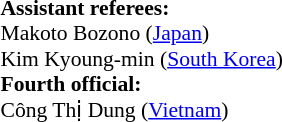<table style="width:50%;font-size:90%">
<tr>
<td><br><strong>Assistant referees:</strong>
<br>Makoto Bozono (<a href='#'>Japan</a>)
<br>Kim Kyoung-min (<a href='#'>South Korea</a>)
<br><strong>Fourth official:</strong>
<br>Công Thị Dung (<a href='#'>Vietnam</a>)</td>
</tr>
</table>
